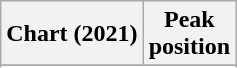<table class="wikitable plainrowheaders sortable" style="text-align: center">
<tr>
<th>Chart (2021)</th>
<th>Peak<br>position</th>
</tr>
<tr>
</tr>
<tr>
</tr>
</table>
